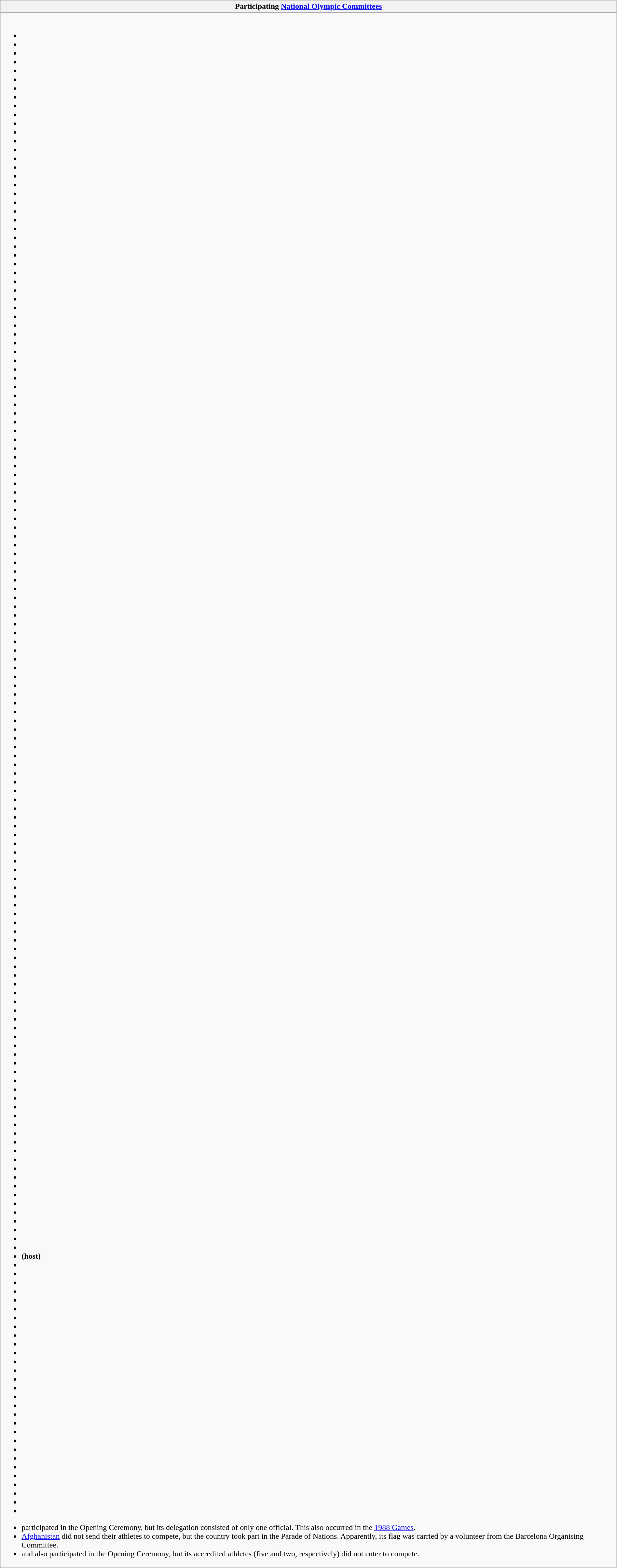<table class="wikitable collapsible" style="width:100%;">
<tr>
<th>Participating <a href='#'>National Olympic Committees</a></th>
</tr>
<tr>
<td><br><ul><li></li><li></li><li></li><li></li><li></li><li></li><li></li><li></li><li></li><li></li><li></li><li></li><li></li><li></li><li></li><li></li><li></li><li></li><li></li><li></li><li></li><li></li><li></li><li></li><li></li><li></li><li></li><li></li><li></li><li></li><li></li><li></li><li></li><li></li><li></li><li></li><li></li><li></li><li></li><li></li><li></li><li></li><li></li><li></li><li></li><li></li><li></li><li></li><li></li><li></li><li></li><li></li><li></li><li></li><li></li><li></li><li></li><li></li><li></li><li></li><li></li><li></li><li></li><li></li><li></li><li></li><li></li><li></li><li></li><li></li><li></li><li></li><li></li><li></li><li></li><li></li><li></li><li></li><li></li><li></li><li></li><li></li><li></li><li></li><li></li><li></li><li></li><li></li><li></li><li></li><li></li><li></li><li></li><li></li><li></li><li></li><li></li><li></li><li></li><li></li><li></li><li></li><li></li><li></li><li></li><li></li><li></li><li></li><li></li><li></li><li></li><li></li><li></li><li></li><li></li><li></li><li></li><li></li><li></li><li></li><li></li><li></li><li></li><li></li><li></li><li></li><li></li><li></li><li></li><li></li><li></li><li></li><li></li><li></li><li></li><li></li><li></li><li></li><li></li><li> <strong>(host)</strong></li><li></li><li></li><li></li><li></li><li></li><li></li><li></li><li></li><li></li><li></li><li></li><li></li><li></li><li></li><li></li><li></li><li></li><li></li><li></li><li></li><li></li><li></li><li></li><li></li><li></li><li></li><li></li><li></li><li></li></ul><ul><li> participated in the Opening Ceremony, but its delegation consisted of only one official. This also occurred in the <a href='#'>1988 Games</a>.</li><li> <a href='#'>Afghanistan</a> did not send their athletes to compete, but the country took part in the Parade of Nations. Apparently, its flag was carried by a volunteer from the Barcelona Organising Committee.</li><li> and  also participated in the Opening Ceremony, but its accredited athletes (five and two, respectively) did not enter to compete.</li></ul></td>
</tr>
</table>
